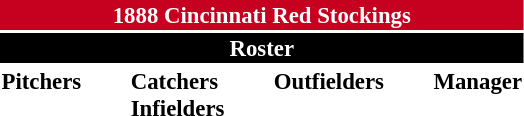<table class="toccolours" style="font-size: 95%;">
<tr>
<th colspan="10" style="background-color: #c6011f; color: white; text-align: center;">1888 Cincinnati Red Stockings</th>
</tr>
<tr>
<td colspan="10" style="background-color: black; color: white; text-align: center;"><strong>Roster</strong></td>
</tr>
<tr>
<td valign="top"><strong>Pitchers</strong><br>



</td>
<td width="25px"></td>
<td valign="top"><strong>Catchers</strong><br>


<strong>Infielders</strong>




</td>
<td width="25px"></td>
<td valign="top"><strong>Outfielders</strong><br>


</td>
<td width="25px"></td>
<td valign="top"><strong>Manager</strong><br></td>
</tr>
</table>
